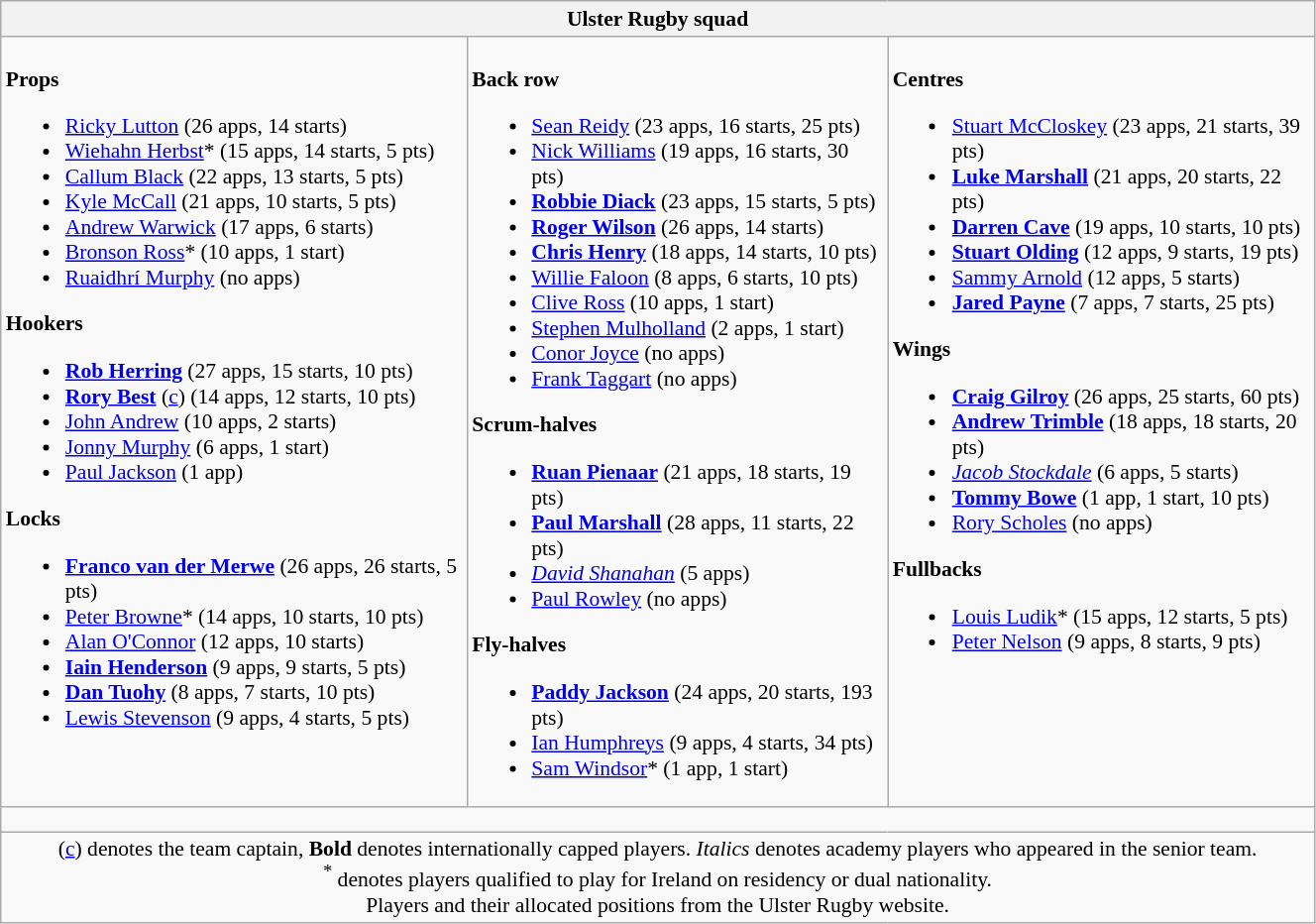<table class="wikitable" style="text-align:left; font-size:90%; width:70%">
<tr>
<th colspan="100%">Ulster Rugby squad</th>
</tr>
<tr valign="top">
<td><br><strong>Props</strong><ul><li> <a href='#'>Ricky Lutton</a> (26 apps, 14 starts)</li><li> <a href='#'>Wiehahn Herbst</a>* (15 apps, 14 starts, 5 pts)</li><li> <a href='#'>Callum Black</a> (22 apps, 13 starts, 5 pts)</li><li> <a href='#'>Kyle McCall</a> (21 apps, 10 starts, 5 pts)</li><li> <a href='#'>Andrew Warwick</a> (17 apps, 6 starts)</li><li> <a href='#'>Bronson Ross</a>* (10 apps, 1 start)</li><li> <a href='#'>Ruaidhrí Murphy</a> (no apps)</li></ul><strong>Hookers</strong><ul><li> <strong><a href='#'>Rob Herring</a></strong> (27 apps, 15 starts, 10 pts)</li><li> <strong><a href='#'>Rory Best</a></strong>  (<a href='#'>c</a>)  (14 apps, 12 starts, 10 pts)</li><li> <a href='#'>John Andrew</a> (10 apps, 2 starts)</li><li> <a href='#'>Jonny Murphy</a> (6 apps, 1 start)</li><li> <a href='#'>Paul Jackson</a> (1 app)</li></ul><strong>Locks</strong><ul><li> <strong><a href='#'>Franco van der Merwe</a></strong> (26 apps, 26 starts, 5 pts)</li><li> <a href='#'>Peter Browne</a>* (14 apps, 10 starts, 10 pts)</li><li> <a href='#'>Alan O'Connor</a> (12 apps, 10 starts)</li><li> <strong><a href='#'>Iain Henderson</a></strong> (9 apps, 9 starts, 5 pts)</li><li> <strong><a href='#'>Dan Tuohy</a></strong> (8 apps, 7 starts, 10 pts)</li><li> <a href='#'>Lewis Stevenson</a> (9 apps, 4 starts, 5 pts)</li></ul></td>
<td><br><strong>Back row</strong><ul><li> <a href='#'>Sean Reidy</a> (23 apps, 16 starts, 25 pts)</li><li> <a href='#'>Nick Williams</a> (19 apps, 16 starts, 30 pts)</li><li> <strong><a href='#'>Robbie Diack</a></strong> (23 apps, 15 starts, 5 pts)</li><li> <strong><a href='#'>Roger Wilson</a></strong> (26 apps, 14 starts)</li><li> <strong><a href='#'>Chris Henry</a></strong> (18 apps, 14 starts, 10 pts)</li><li> <a href='#'>Willie Faloon</a> (8 apps, 6 starts, 10 pts)</li><li> <a href='#'>Clive Ross</a> (10 apps, 1 start)</li><li> <a href='#'>Stephen Mulholland</a> (2 apps, 1 start)</li><li> <a href='#'>Conor Joyce</a> (no apps)</li><li> <a href='#'>Frank Taggart</a> (no apps)</li></ul><strong>Scrum-halves</strong><ul><li> <strong><a href='#'>Ruan Pienaar</a></strong> (21 apps, 18 starts, 19 pts)</li><li> <strong><a href='#'>Paul Marshall</a></strong> (28 apps, 11 starts, 22 pts)</li><li> <em><a href='#'>David Shanahan</a></em> (5 apps)</li><li> <a href='#'>Paul Rowley</a> (no apps)</li></ul><strong>Fly-halves</strong><ul><li> <strong><a href='#'>Paddy Jackson</a></strong> (24 apps, 20 starts, 193 pts)</li><li> <a href='#'>Ian Humphreys</a> (9 apps, 4 starts, 34 pts)</li><li> <a href='#'>Sam Windsor</a>* (1 app, 1 start)</li></ul></td>
<td><br><strong>Centres</strong><ul><li> <a href='#'>Stuart McCloskey</a> (23 apps, 21 starts, 39 pts)</li><li> <strong><a href='#'>Luke Marshall</a></strong> (21 apps, 20 starts, 22 pts)</li><li> <strong><a href='#'>Darren Cave</a></strong> (19 apps, 10 starts, 10 pts)</li><li> <strong><a href='#'>Stuart Olding</a></strong> (12 apps, 9 starts, 19 pts)</li><li> <a href='#'>Sammy Arnold</a> (12 apps, 5 starts)</li><li> <strong><a href='#'>Jared Payne</a></strong> (7 apps, 7 starts, 25 pts)</li></ul><strong>Wings</strong><ul><li> <strong><a href='#'>Craig Gilroy</a></strong> (26 apps, 25 starts, 60 pts)</li><li> <strong><a href='#'>Andrew Trimble</a></strong> (18 apps, 18 starts, 20 pts)</li><li> <em><a href='#'>Jacob Stockdale</a></em> (6 apps, 5 starts)</li><li> <strong><a href='#'>Tommy Bowe</a></strong> (1 app, 1 start, 10 pts)</li><li> <a href='#'>Rory Scholes</a> (no apps)</li></ul><strong>Fullbacks</strong><ul><li> <a href='#'>Louis Ludik</a>* (15 apps, 12 starts, 5 pts)</li><li> <a href='#'>Peter Nelson</a> (9 apps, 8 starts, 9 pts)</li></ul></td>
</tr>
<tr>
<td colspan="100%" style="height: 10px;"></td>
</tr>
<tr>
<td colspan="100%" style="text-align:center;">(<a href='#'>c</a>) denotes the team captain, <strong>Bold</strong> denotes internationally capped players. <em>Italics</em> denotes academy players who appeared in the senior team.<br> <sup>*</sup> denotes players qualified to play for Ireland on residency or dual nationality. <br> Players and their allocated positions from the Ulster Rugby website.</td>
</tr>
</table>
